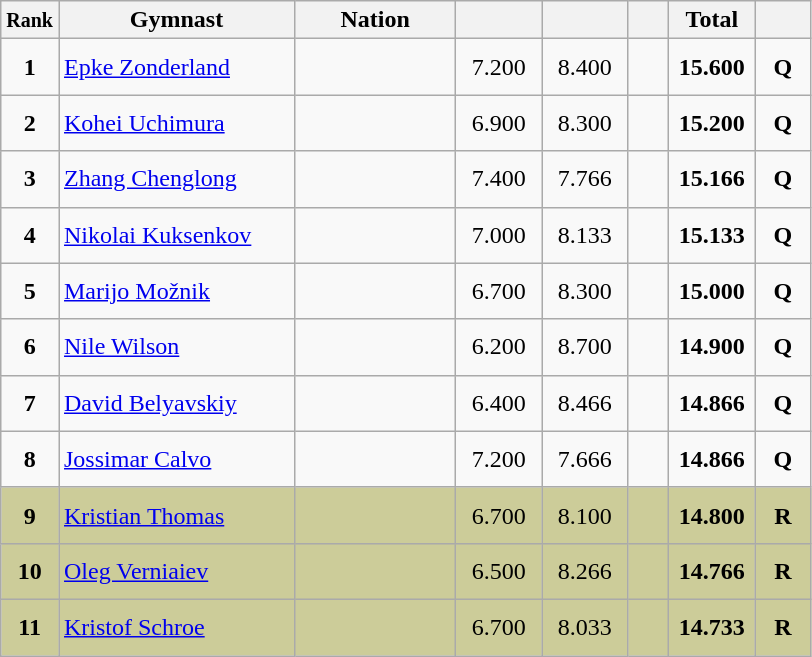<table class="wikitable sortable" style="text-align:center;">
<tr>
<th scope="col"  style="width:15px;"><small>Rank</small></th>
<th scope="col"  style="width:150px;">Gymnast</th>
<th scope="col"  style="width:100px;">Nation</th>
<th scope="col"  style="width:50px;"><small></small></th>
<th scope="col"  style="width:50px;"><small></small></th>
<th scope="col"  style="width:20px;"><small></small></th>
<th scope="col"  style="width:50px;">Total</th>
<th scope="col"  style="width:30px;"><small></small></th>
</tr>
<tr>
<td scope=row style="text-align:center"><strong>1</strong></td>
<td style="height:30px; text-align:left;"><a href='#'>Epke Zonderland</a></td>
<td style="text-align:left;"><small></small></td>
<td>7.200</td>
<td>8.400</td>
<td></td>
<td><strong>15.600</strong></td>
<td><strong>Q</strong></td>
</tr>
<tr>
<td scope=row style="text-align:center"><strong>2</strong></td>
<td style="height:30px; text-align:left;"><a href='#'>Kohei Uchimura</a></td>
<td style="text-align:left;"><small></small></td>
<td>6.900</td>
<td>8.300</td>
<td></td>
<td><strong>15.200</strong></td>
<td><strong>Q</strong></td>
</tr>
<tr>
<td scope=row style="text-align:center"><strong>3</strong></td>
<td style="height:30px; text-align:left;"><a href='#'>Zhang Chenglong</a></td>
<td style="text-align:left;"><small></small></td>
<td>7.400</td>
<td>7.766</td>
<td></td>
<td><strong>15.166</strong></td>
<td><strong>Q</strong></td>
</tr>
<tr>
<td scope=row style="text-align:center"><strong>4</strong></td>
<td style="height:30px; text-align:left;"><a href='#'>Nikolai Kuksenkov</a></td>
<td style="text-align:left;"><small></small></td>
<td>7.000</td>
<td>8.133</td>
<td></td>
<td><strong>15.133</strong></td>
<td><strong>Q</strong></td>
</tr>
<tr>
<td scope=row style="text-align:center"><strong>5</strong></td>
<td style="height:30px; text-align:left;"><a href='#'>Marijo Možnik</a></td>
<td style="text-align:left;"><small></small></td>
<td>6.700</td>
<td>8.300</td>
<td></td>
<td><strong>15.000</strong></td>
<td><strong>Q</strong></td>
</tr>
<tr>
<td scope=row style="text-align:center"><strong>6</strong></td>
<td style="height:30px; text-align:left;"><a href='#'>Nile Wilson</a></td>
<td style="text-align:left;"><small></small></td>
<td>6.200</td>
<td>8.700</td>
<td></td>
<td><strong>14.900</strong></td>
<td><strong>Q</strong></td>
</tr>
<tr>
<td scope=row style="text-align:center"><strong>7</strong></td>
<td style="height:30px; text-align:left;"><a href='#'>David Belyavskiy</a></td>
<td style="text-align:left;"><small></small></td>
<td>6.400</td>
<td>8.466</td>
<td></td>
<td><strong>14.866</strong></td>
<td><strong>Q</strong></td>
</tr>
<tr>
<td scope=row style="text-align:center"><strong>8</strong></td>
<td style="height:30px; text-align:left;"><a href='#'>Jossimar Calvo</a></td>
<td style="text-align:left;"><small></small></td>
<td>7.200</td>
<td>7.666</td>
<td></td>
<td><strong>14.866</strong></td>
<td><strong>Q</strong></td>
</tr>
<tr style="background:#CCCC99;">
<td scope=row style="text-align:center"><strong>9</strong></td>
<td style="height:30px; text-align:left;"><a href='#'>Kristian Thomas</a></td>
<td style="text-align:left;"><small></small></td>
<td>6.700</td>
<td>8.100</td>
<td></td>
<td><strong>14.800</strong></td>
<td><strong>R</strong></td>
</tr>
<tr style="background:#CCCC99;">
<td scope=row style="text-align:center"><strong>10</strong></td>
<td style="height:30px; text-align:left;"><a href='#'>Oleg Verniaiev</a></td>
<td style="text-align:left;"><small></small></td>
<td>6.500</td>
<td>8.266</td>
<td></td>
<td><strong>14.766</strong></td>
<td><strong>R</strong></td>
</tr>
<tr style="background:#CCCC99;">
<td scope=row style="text-align:center"><strong>11</strong></td>
<td style="height:30px; text-align:left;"><a href='#'>Kristof Schroe</a></td>
<td style="text-align:left;"><small></small></td>
<td>6.700</td>
<td>8.033</td>
<td></td>
<td><strong>14.733</strong></td>
<td><strong>R</strong></td>
</tr>
</table>
